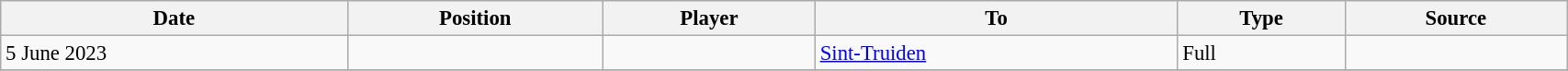<table class="wikitable sortable" style="width:90%; text-align:center; font-size:95%; text-align:left;">
<tr>
<th>Date</th>
<th>Position</th>
<th>Player</th>
<th>To</th>
<th>Type</th>
<th>Source</th>
</tr>
<tr>
<td>5 June 2023</td>
<td></td>
<td></td>
<td> <a href='#'>Sint-Truiden</a></td>
<td>Full</td>
<td></td>
</tr>
<tr>
</tr>
</table>
